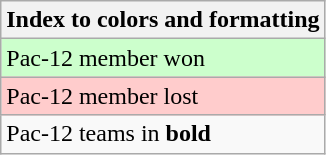<table class="wikitable">
<tr>
<th>Index to colors and formatting</th>
</tr>
<tr style="background:#cfc;">
<td>Pac-12 member won</td>
</tr>
<tr style="background:#fcc;">
<td>Pac-12 member lost</td>
</tr>
<tr>
<td>Pac-12 teams in <strong>bold</strong></td>
</tr>
</table>
